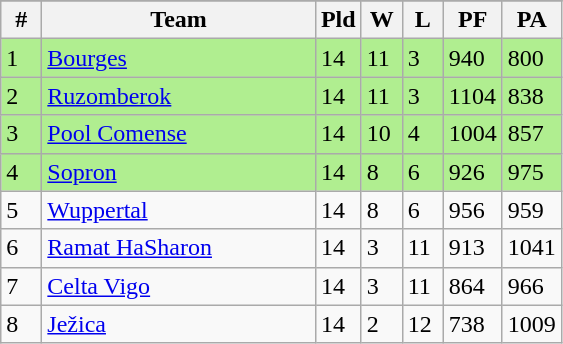<table class=wikitable>
<tr align=center>
</tr>
<tr>
<th width=20>#</th>
<th width=175>Team</th>
<th width=20>Pld</th>
<th width=20>W</th>
<th width=20>L</th>
<th width=30>PF</th>
<th width=30>PA</th>
</tr>
<tr bgcolor=B0EE90>
<td>1</td>
<td align="left"> <a href='#'>Bourges</a></td>
<td>14</td>
<td>11</td>
<td>3</td>
<td>940</td>
<td>800</td>
</tr>
<tr bgcolor=B0EE90>
<td>2</td>
<td align="left"> <a href='#'>Ruzomberok</a></td>
<td>14</td>
<td>11</td>
<td>3</td>
<td>1104</td>
<td>838</td>
</tr>
<tr bgcolor=B0EE90>
<td>3</td>
<td align="left"> <a href='#'>Pool Comense</a></td>
<td>14</td>
<td>10</td>
<td>4</td>
<td>1004</td>
<td>857</td>
</tr>
<tr bgcolor=B0EE90>
<td>4</td>
<td align="left"> <a href='#'>Sopron</a></td>
<td>14</td>
<td>8</td>
<td>6</td>
<td>926</td>
<td>975</td>
</tr>
<tr>
<td>5</td>
<td align="left"> <a href='#'>Wuppertal</a></td>
<td>14</td>
<td>8</td>
<td>6</td>
<td>956</td>
<td>959</td>
</tr>
<tr>
<td>6</td>
<td align="left"> <a href='#'>Ramat HaSharon</a></td>
<td>14</td>
<td>3</td>
<td>11</td>
<td>913</td>
<td>1041</td>
</tr>
<tr>
<td>7</td>
<td align="left"> <a href='#'>Celta Vigo</a></td>
<td>14</td>
<td>3</td>
<td>11</td>
<td>864</td>
<td>966</td>
</tr>
<tr>
<td>8</td>
<td align="left"> <a href='#'>Ježica</a></td>
<td>14</td>
<td>2</td>
<td>12</td>
<td>738</td>
<td>1009</td>
</tr>
</table>
